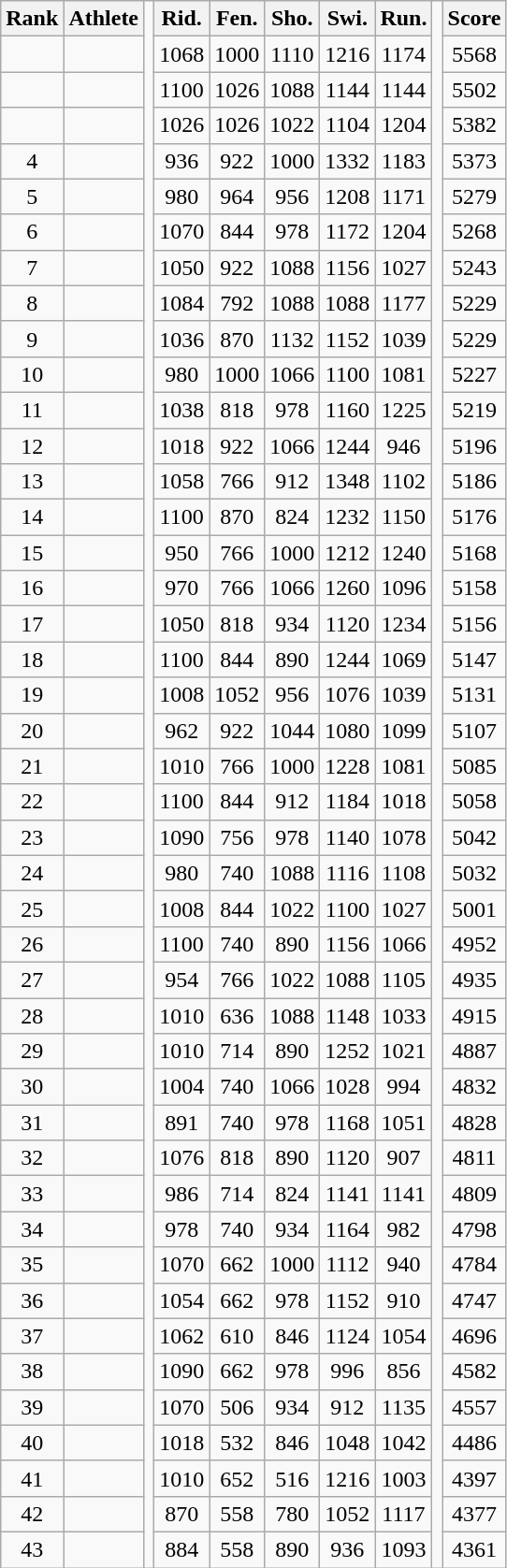<table class="wikitable sortable" style="text-align:center">
<tr>
<th>Rank</th>
<th>Athlete</th>
<td rowspan="44"></td>
<th>Rid.</th>
<th>Fen.</th>
<th>Sho.</th>
<th>Swi.</th>
<th>Run.</th>
<td rowspan="44"></td>
<th>Score</th>
</tr>
<tr>
<td></td>
<td align=left></td>
<td>1068</td>
<td>1000</td>
<td>1110</td>
<td>1216</td>
<td>1174</td>
<td>5568</td>
</tr>
<tr>
<td></td>
<td align=left></td>
<td>1100</td>
<td>1026</td>
<td>1088</td>
<td>1144</td>
<td>1144</td>
<td>5502</td>
</tr>
<tr>
<td></td>
<td align=left></td>
<td>1026</td>
<td>1026</td>
<td>1022</td>
<td>1104</td>
<td>1204</td>
<td>5382</td>
</tr>
<tr>
<td>4</td>
<td align=left></td>
<td>936</td>
<td>922</td>
<td>1000</td>
<td>1332</td>
<td>1183</td>
<td>5373</td>
</tr>
<tr>
<td>5</td>
<td align=left></td>
<td>980</td>
<td>964</td>
<td>956</td>
<td>1208</td>
<td>1171</td>
<td>5279</td>
</tr>
<tr>
<td>6</td>
<td align=left></td>
<td>1070</td>
<td>844</td>
<td>978</td>
<td>1172</td>
<td>1204</td>
<td>5268</td>
</tr>
<tr>
<td>7</td>
<td align=left></td>
<td>1050</td>
<td>922</td>
<td>1088</td>
<td>1156</td>
<td>1027</td>
<td>5243</td>
</tr>
<tr>
<td>8</td>
<td align=left></td>
<td>1084</td>
<td>792</td>
<td>1088</td>
<td>1088</td>
<td>1177</td>
<td>5229</td>
</tr>
<tr>
<td>9</td>
<td align=left></td>
<td>1036</td>
<td>870</td>
<td>1132</td>
<td>1152</td>
<td>1039</td>
<td>5229</td>
</tr>
<tr>
<td>10</td>
<td align=left></td>
<td>980</td>
<td>1000</td>
<td>1066</td>
<td>1100</td>
<td>1081</td>
<td>5227</td>
</tr>
<tr>
<td>11</td>
<td align=left></td>
<td>1038</td>
<td>818</td>
<td>978</td>
<td>1160</td>
<td>1225</td>
<td>5219</td>
</tr>
<tr>
<td>12</td>
<td align=left></td>
<td>1018</td>
<td>922</td>
<td>1066</td>
<td>1244</td>
<td>946</td>
<td>5196</td>
</tr>
<tr>
<td>13</td>
<td align=left></td>
<td>1058</td>
<td>766</td>
<td>912</td>
<td>1348</td>
<td>1102</td>
<td>5186</td>
</tr>
<tr>
<td>14</td>
<td align=left></td>
<td>1100</td>
<td>870</td>
<td>824</td>
<td>1232</td>
<td>1150</td>
<td>5176</td>
</tr>
<tr>
<td>15</td>
<td align=left></td>
<td>950</td>
<td>766</td>
<td>1000</td>
<td>1212</td>
<td>1240</td>
<td>5168</td>
</tr>
<tr>
<td>16</td>
<td align=left></td>
<td>970</td>
<td>766</td>
<td>1066</td>
<td>1260</td>
<td>1096</td>
<td>5158</td>
</tr>
<tr>
<td>17</td>
<td align=left></td>
<td>1050</td>
<td>818</td>
<td>934</td>
<td>1120</td>
<td>1234</td>
<td>5156</td>
</tr>
<tr>
<td>18</td>
<td align=left></td>
<td>1100</td>
<td>844</td>
<td>890</td>
<td>1244</td>
<td>1069</td>
<td>5147</td>
</tr>
<tr>
<td>19</td>
<td align=left></td>
<td>1008</td>
<td>1052</td>
<td>956</td>
<td>1076</td>
<td>1039</td>
<td>5131</td>
</tr>
<tr>
<td>20</td>
<td align=left></td>
<td>962</td>
<td>922</td>
<td>1044</td>
<td>1080</td>
<td>1099</td>
<td>5107</td>
</tr>
<tr>
<td>21</td>
<td align=left></td>
<td>1010</td>
<td>766</td>
<td>1000</td>
<td>1228</td>
<td>1081</td>
<td>5085</td>
</tr>
<tr>
<td>22</td>
<td align=left></td>
<td>1100</td>
<td>844</td>
<td>912</td>
<td>1184</td>
<td>1018</td>
<td>5058</td>
</tr>
<tr>
<td>23</td>
<td align=left></td>
<td>1090</td>
<td>756</td>
<td>978</td>
<td>1140</td>
<td>1078</td>
<td>5042</td>
</tr>
<tr>
<td>24</td>
<td align=left></td>
<td>980</td>
<td>740</td>
<td>1088</td>
<td>1116</td>
<td>1108</td>
<td>5032</td>
</tr>
<tr>
<td>25</td>
<td align=left></td>
<td>1008</td>
<td>844</td>
<td>1022</td>
<td>1100</td>
<td>1027</td>
<td>5001</td>
</tr>
<tr>
<td>26</td>
<td align=left></td>
<td>1100</td>
<td>740</td>
<td>890</td>
<td>1156</td>
<td>1066</td>
<td>4952</td>
</tr>
<tr>
<td>27</td>
<td align=left></td>
<td>954</td>
<td>766</td>
<td>1022</td>
<td>1088</td>
<td>1105</td>
<td>4935</td>
</tr>
<tr>
<td>28</td>
<td align=left></td>
<td>1010</td>
<td>636</td>
<td>1088</td>
<td>1148</td>
<td>1033</td>
<td>4915</td>
</tr>
<tr>
<td>29</td>
<td align=left></td>
<td>1010</td>
<td>714</td>
<td>890</td>
<td>1252</td>
<td>1021</td>
<td>4887</td>
</tr>
<tr>
<td>30</td>
<td align=left></td>
<td>1004</td>
<td>740</td>
<td>1066</td>
<td>1028</td>
<td>994</td>
<td>4832</td>
</tr>
<tr>
<td>31</td>
<td align=left></td>
<td>891</td>
<td>740</td>
<td>978</td>
<td>1168</td>
<td>1051</td>
<td>4828</td>
</tr>
<tr>
<td>32</td>
<td align=left></td>
<td>1076</td>
<td>818</td>
<td>890</td>
<td>1120</td>
<td>907</td>
<td>4811</td>
</tr>
<tr>
<td>33</td>
<td align=left></td>
<td>986</td>
<td>714</td>
<td>824</td>
<td>1141</td>
<td>1141</td>
<td>4809</td>
</tr>
<tr>
<td>34</td>
<td align=left></td>
<td>978</td>
<td>740</td>
<td>934</td>
<td>1164</td>
<td>982</td>
<td>4798</td>
</tr>
<tr>
<td>35</td>
<td align=left></td>
<td>1070</td>
<td>662</td>
<td>1000</td>
<td>1112</td>
<td>940</td>
<td>4784</td>
</tr>
<tr>
<td>36</td>
<td align=left></td>
<td>1054</td>
<td>662</td>
<td>978</td>
<td>1152</td>
<td>910</td>
<td>4747</td>
</tr>
<tr>
<td>37</td>
<td align=left></td>
<td>1062</td>
<td>610</td>
<td>846</td>
<td>1124</td>
<td>1054</td>
<td>4696</td>
</tr>
<tr>
<td>38</td>
<td align=left></td>
<td>1090</td>
<td>662</td>
<td>978</td>
<td>996</td>
<td>856</td>
<td>4582</td>
</tr>
<tr>
<td>39</td>
<td align=left></td>
<td>1070</td>
<td>506</td>
<td>934</td>
<td>912</td>
<td>1135</td>
<td>4557</td>
</tr>
<tr>
<td>40</td>
<td align=left></td>
<td>1018</td>
<td>532</td>
<td>846</td>
<td>1048</td>
<td>1042</td>
<td>4486</td>
</tr>
<tr>
<td>41</td>
<td align=left></td>
<td>1010</td>
<td>652</td>
<td>516</td>
<td>1216</td>
<td>1003</td>
<td>4397</td>
</tr>
<tr>
<td>42</td>
<td align=left></td>
<td>870</td>
<td>558</td>
<td>780</td>
<td>1052</td>
<td>1117</td>
<td>4377</td>
</tr>
<tr>
<td>43</td>
<td align=left></td>
<td>884</td>
<td>558</td>
<td>890</td>
<td>936</td>
<td>1093</td>
<td>4361</td>
</tr>
</table>
